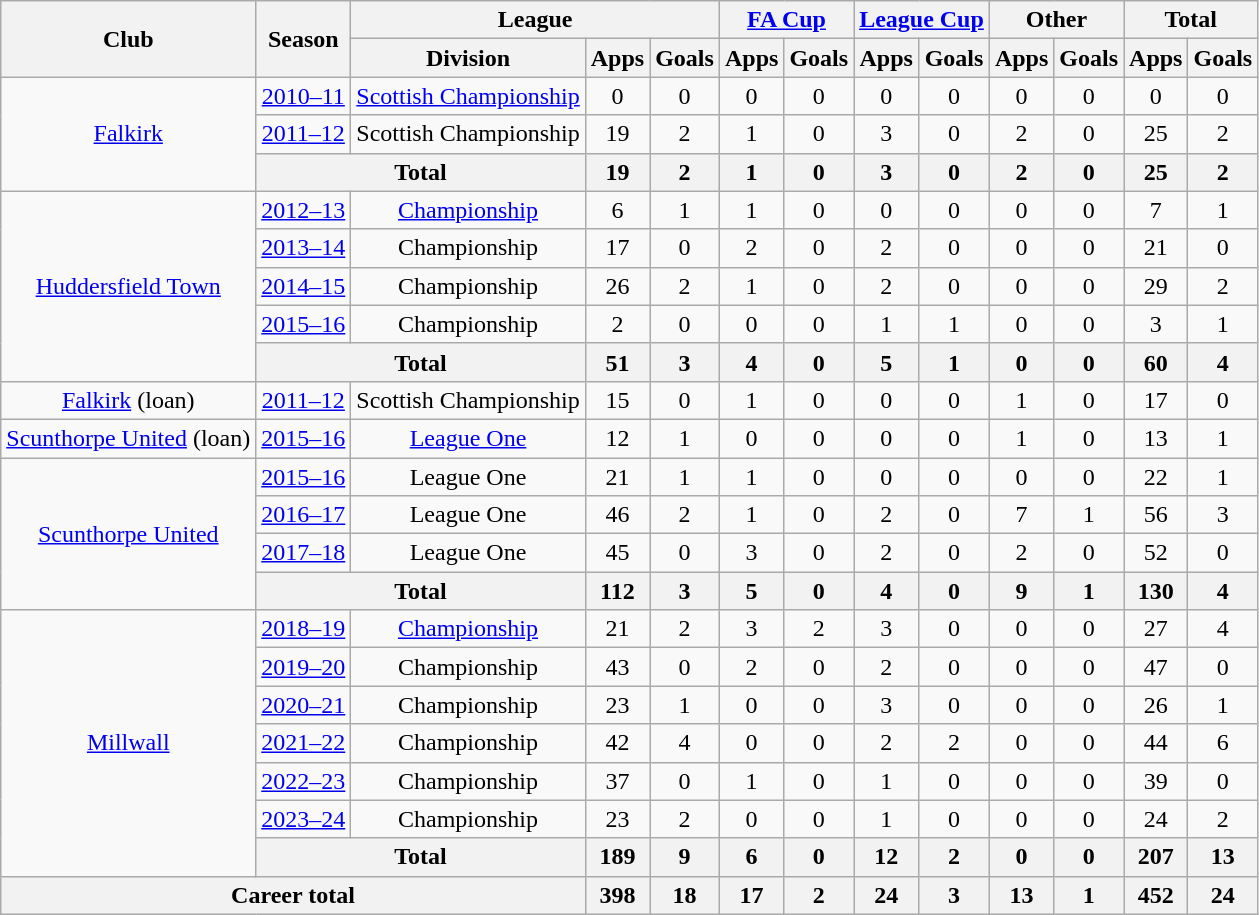<table class="wikitable" style="text-align: center">
<tr>
<th rowspan="2">Club</th>
<th rowspan="2">Season</th>
<th colspan="3">League</th>
<th colspan="2"><a href='#'>FA Cup</a></th>
<th colspan="2"><a href='#'>League Cup</a></th>
<th colspan="2">Other</th>
<th colspan="2">Total</th>
</tr>
<tr>
<th>Division</th>
<th>Apps</th>
<th>Goals</th>
<th>Apps</th>
<th>Goals</th>
<th>Apps</th>
<th>Goals</th>
<th>Apps</th>
<th>Goals</th>
<th>Apps</th>
<th>Goals</th>
</tr>
<tr>
<td rowspan="3"><a href='#'>Falkirk</a></td>
<td><a href='#'>2010–11</a></td>
<td><a href='#'>Scottish Championship</a></td>
<td>0</td>
<td>0</td>
<td>0</td>
<td>0</td>
<td>0</td>
<td>0</td>
<td>0</td>
<td>0</td>
<td>0</td>
<td>0</td>
</tr>
<tr>
<td><a href='#'>2011–12</a></td>
<td>Scottish Championship</td>
<td>19</td>
<td>2</td>
<td>1</td>
<td>0</td>
<td>3</td>
<td>0</td>
<td>2</td>
<td>0</td>
<td>25</td>
<td>2</td>
</tr>
<tr>
<th colspan="2">Total</th>
<th>19</th>
<th>2</th>
<th>1</th>
<th>0</th>
<th>3</th>
<th>0</th>
<th>2</th>
<th>0</th>
<th>25</th>
<th>2</th>
</tr>
<tr>
<td rowspan="5"><a href='#'>Huddersfield Town</a></td>
<td><a href='#'>2012–13</a></td>
<td><a href='#'>Championship</a></td>
<td>6</td>
<td>1</td>
<td>1</td>
<td>0</td>
<td>0</td>
<td>0</td>
<td>0</td>
<td>0</td>
<td>7</td>
<td>1</td>
</tr>
<tr>
<td><a href='#'>2013–14</a></td>
<td>Championship</td>
<td>17</td>
<td>0</td>
<td>2</td>
<td>0</td>
<td>2</td>
<td>0</td>
<td>0</td>
<td>0</td>
<td>21</td>
<td>0</td>
</tr>
<tr>
<td><a href='#'>2014–15</a></td>
<td>Championship</td>
<td>26</td>
<td>2</td>
<td>1</td>
<td>0</td>
<td>2</td>
<td>0</td>
<td>0</td>
<td>0</td>
<td>29</td>
<td>2</td>
</tr>
<tr>
<td><a href='#'>2015–16</a></td>
<td>Championship</td>
<td>2</td>
<td>0</td>
<td>0</td>
<td>0</td>
<td>1</td>
<td>1</td>
<td>0</td>
<td>0</td>
<td>3</td>
<td>1</td>
</tr>
<tr>
<th colspan="2">Total</th>
<th>51</th>
<th>3</th>
<th>4</th>
<th>0</th>
<th>5</th>
<th>1</th>
<th>0</th>
<th>0</th>
<th>60</th>
<th>4</th>
</tr>
<tr>
<td><a href='#'>Falkirk</a> (loan)</td>
<td><a href='#'>2011–12</a></td>
<td>Scottish Championship</td>
<td>15</td>
<td>0</td>
<td>1</td>
<td>0</td>
<td>0</td>
<td>0</td>
<td>1</td>
<td>0</td>
<td>17</td>
<td>0</td>
</tr>
<tr>
<td><a href='#'>Scunthorpe United</a> (loan)</td>
<td><a href='#'>2015–16</a></td>
<td><a href='#'>League One</a></td>
<td>12</td>
<td>1</td>
<td>0</td>
<td>0</td>
<td>0</td>
<td>0</td>
<td>1</td>
<td>0</td>
<td>13</td>
<td>1</td>
</tr>
<tr>
<td rowspan="4"><a href='#'>Scunthorpe United</a></td>
<td><a href='#'>2015–16</a></td>
<td>League One</td>
<td>21</td>
<td>1</td>
<td>1</td>
<td>0</td>
<td>0</td>
<td>0</td>
<td>0</td>
<td>0</td>
<td>22</td>
<td>1</td>
</tr>
<tr>
<td><a href='#'>2016–17</a></td>
<td>League One</td>
<td>46</td>
<td>2</td>
<td>1</td>
<td>0</td>
<td>2</td>
<td>0</td>
<td>7</td>
<td>1</td>
<td>56</td>
<td>3</td>
</tr>
<tr>
<td><a href='#'>2017–18</a></td>
<td>League One</td>
<td>45</td>
<td>0</td>
<td>3</td>
<td>0</td>
<td>2</td>
<td>0</td>
<td>2</td>
<td>0</td>
<td>52</td>
<td>0</td>
</tr>
<tr>
<th colspan="2">Total</th>
<th>112</th>
<th>3</th>
<th>5</th>
<th>0</th>
<th>4</th>
<th>0</th>
<th>9</th>
<th>1</th>
<th>130</th>
<th>4</th>
</tr>
<tr>
<td rowspan=7><a href='#'>Millwall</a></td>
<td><a href='#'>2018–19</a></td>
<td><a href='#'>Championship</a></td>
<td>21</td>
<td>2</td>
<td>3</td>
<td>2</td>
<td>3</td>
<td>0</td>
<td>0</td>
<td>0</td>
<td>27</td>
<td>4</td>
</tr>
<tr>
<td><a href='#'>2019–20</a></td>
<td>Championship</td>
<td>43</td>
<td>0</td>
<td>2</td>
<td>0</td>
<td>2</td>
<td>0</td>
<td>0</td>
<td>0</td>
<td>47</td>
<td>0</td>
</tr>
<tr>
<td><a href='#'>2020–21</a></td>
<td>Championship</td>
<td>23</td>
<td>1</td>
<td>0</td>
<td>0</td>
<td>3</td>
<td>0</td>
<td>0</td>
<td>0</td>
<td>26</td>
<td>1</td>
</tr>
<tr>
<td><a href='#'>2021–22</a></td>
<td>Championship</td>
<td>42</td>
<td>4</td>
<td>0</td>
<td>0</td>
<td>2</td>
<td>2</td>
<td>0</td>
<td>0</td>
<td>44</td>
<td>6</td>
</tr>
<tr>
<td><a href='#'>2022–23</a></td>
<td>Championship</td>
<td>37</td>
<td>0</td>
<td>1</td>
<td>0</td>
<td>1</td>
<td>0</td>
<td>0</td>
<td>0</td>
<td>39</td>
<td>0</td>
</tr>
<tr>
<td><a href='#'>2023–24</a></td>
<td>Championship</td>
<td>23</td>
<td>2</td>
<td>0</td>
<td>0</td>
<td>1</td>
<td>0</td>
<td>0</td>
<td>0</td>
<td>24</td>
<td>2</td>
</tr>
<tr>
<th colspan=2>Total</th>
<th>189</th>
<th>9</th>
<th>6</th>
<th>0</th>
<th>12</th>
<th>2</th>
<th>0</th>
<th>0</th>
<th>207</th>
<th>13</th>
</tr>
<tr>
<th colspan="3">Career total</th>
<th>398</th>
<th>18</th>
<th>17</th>
<th>2</th>
<th>24</th>
<th>3</th>
<th>13</th>
<th>1</th>
<th>452</th>
<th>24</th>
</tr>
</table>
